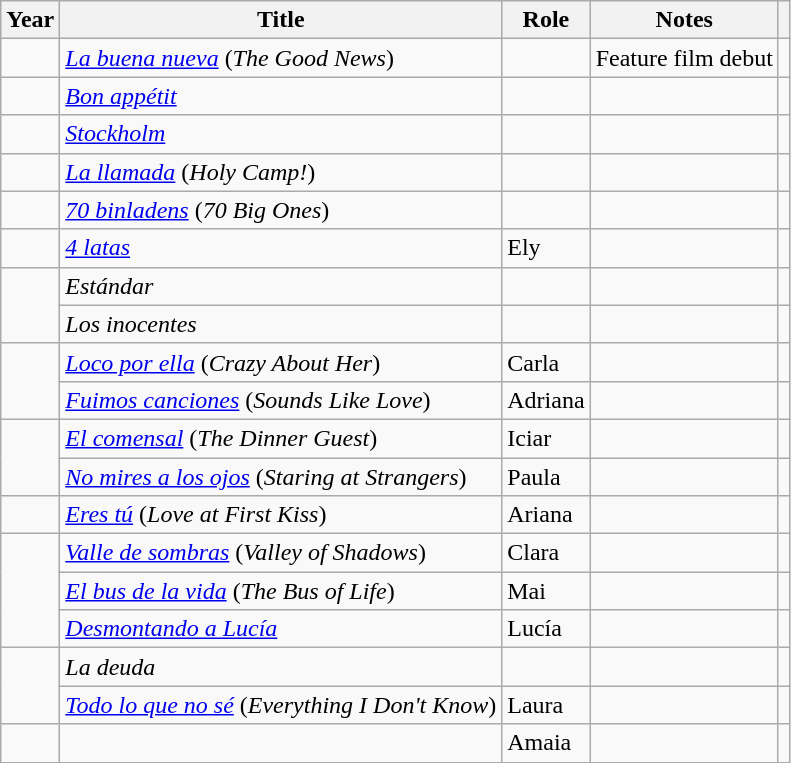<table class="wikitable">
<tr>
<th>Year</th>
<th>Title</th>
<th>Role</th>
<th>Notes</th>
<th></th>
</tr>
<tr>
<td></td>
<td><em><a href='#'>La buena nueva</a></em> (<em>The Good News</em>)</td>
<td></td>
<td>Feature film debut</td>
<td align = "center"></td>
</tr>
<tr>
<td></td>
<td><em><a href='#'>Bon appétit</a></em></td>
<td></td>
<td></td>
<td align = "center"></td>
</tr>
<tr>
<td></td>
<td><em><a href='#'>Stockholm</a></em></td>
<td></td>
<td></td>
<td align = "center"></td>
</tr>
<tr>
<td></td>
<td><em><a href='#'>La llamada</a></em> (<em>Holy Camp!</em>)</td>
<td></td>
<td></td>
<td align = "center"></td>
</tr>
<tr>
<td></td>
<td><em><a href='#'>70 binladens</a></em> (<em>70 Big Ones</em>)</td>
<td></td>
<td></td>
<td align = "center"></td>
</tr>
<tr>
<td></td>
<td><em><a href='#'>4 latas</a></em></td>
<td>Ely</td>
<td></td>
<td align = "center"></td>
</tr>
<tr>
<td rowspan = "2"></td>
<td><em>Estándar</em></td>
<td></td>
<td></td>
<td align = "center"></td>
</tr>
<tr>
<td><em>Los inocentes</em></td>
<td></td>
<td></td>
<td align = "center"></td>
</tr>
<tr>
<td rowspan = "2"></td>
<td><em><a href='#'>Loco por ella</a></em> (<em>Crazy About Her</em>)</td>
<td>Carla</td>
<td></td>
<td align = "center"></td>
</tr>
<tr>
<td><em><a href='#'>Fuimos canciones</a></em> (<em>Sounds Like Love</em>)</td>
<td>Adriana</td>
<td></td>
<td align = "center"></td>
</tr>
<tr>
<td rowspan = "2"></td>
<td><em><a href='#'>El comensal</a></em> (<em>The Dinner Guest</em>)</td>
<td>Iciar</td>
<td></td>
<td></td>
</tr>
<tr>
<td><em><a href='#'>No mires a los ojos</a></em> (<em>Staring at Strangers</em>)</td>
<td>Paula</td>
<td></td>
<td></td>
</tr>
<tr>
<td></td>
<td><em><a href='#'>Eres tú</a></em> (<em>Love at First Kiss</em>)</td>
<td>Ariana</td>
<td></td>
<td align = "center"></td>
</tr>
<tr>
<td rowspan = "3"></td>
<td><em><a href='#'>Valle de sombras</a></em> (<em>Valley of Shadows</em>)</td>
<td>Clara</td>
<td></td>
<td></td>
</tr>
<tr>
<td><em><a href='#'>El bus de la vida</a></em> (<em>The Bus of Life</em>)</td>
<td>Mai</td>
<td></td>
<td></td>
</tr>
<tr>
<td><em><a href='#'>Desmontando a Lucía</a></em></td>
<td>Lucía</td>
<td></td>
<td></td>
</tr>
<tr>
<td rowspan = "2"></td>
<td><em>La deuda</em></td>
<td></td>
<td></td>
<td></td>
</tr>
<tr>
<td><em><a href='#'>Todo lo que no sé</a></em> (<em>Everything I Don't Know</em>)</td>
<td>Laura</td>
<td></td>
<td></td>
</tr>
<tr>
<td></td>
<td></td>
<td>Amaia</td>
<td></td>
<td></td>
</tr>
</table>
